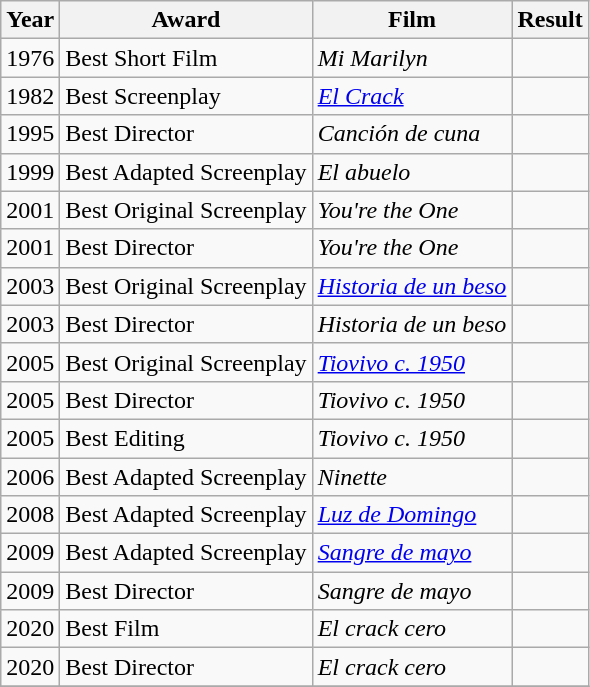<table class="wikitable sortable">
<tr>
<th>Year</th>
<th>Award</th>
<th>Film</th>
<th>Result</th>
</tr>
<tr>
<td>1976</td>
<td>Best Short Film</td>
<td><em>Mi Marilyn</em></td>
<td></td>
</tr>
<tr>
<td>1982</td>
<td>Best Screenplay</td>
<td><em><a href='#'>El Crack</a></em></td>
<td></td>
</tr>
<tr>
<td>1995</td>
<td>Best Director</td>
<td><em>Canción de cuna</em></td>
<td></td>
</tr>
<tr>
<td>1999</td>
<td>Best Adapted Screenplay</td>
<td><em>El abuelo</em></td>
<td></td>
</tr>
<tr>
<td>2001</td>
<td>Best Original Screenplay</td>
<td><em>You're the One</em></td>
<td></td>
</tr>
<tr>
<td>2001</td>
<td>Best Director</td>
<td><em>You're the One</em></td>
<td></td>
</tr>
<tr>
<td>2003</td>
<td>Best Original Screenplay</td>
<td><em><a href='#'>Historia de un beso</a></em></td>
<td></td>
</tr>
<tr>
<td>2003</td>
<td>Best Director</td>
<td><em>Historia de un beso</em></td>
<td></td>
</tr>
<tr>
<td>2005</td>
<td>Best Original Screenplay</td>
<td><em><a href='#'>Tiovivo c. 1950</a></em></td>
<td></td>
</tr>
<tr>
<td>2005</td>
<td>Best Director</td>
<td><em>Tiovivo c. 1950</em></td>
<td></td>
</tr>
<tr>
<td>2005</td>
<td>Best Editing</td>
<td><em>Tiovivo c. 1950</em></td>
<td></td>
</tr>
<tr>
<td>2006</td>
<td>Best Adapted Screenplay</td>
<td><em>Ninette</em></td>
<td></td>
</tr>
<tr>
<td>2008</td>
<td>Best Adapted Screenplay</td>
<td><em><a href='#'>Luz de Domingo</a></em></td>
<td></td>
</tr>
<tr>
<td>2009</td>
<td>Best Adapted Screenplay</td>
<td><em><a href='#'>Sangre de mayo</a></em></td>
<td></td>
</tr>
<tr>
<td>2009</td>
<td>Best Director</td>
<td><em>Sangre de mayo</em></td>
<td></td>
</tr>
<tr>
<td>2020</td>
<td>Best Film</td>
<td><em>El crack cero</em></td>
<td></td>
</tr>
<tr>
<td>2020</td>
<td>Best Director</td>
<td><em>El crack cero</em></td>
<td></td>
</tr>
<tr>
</tr>
</table>
